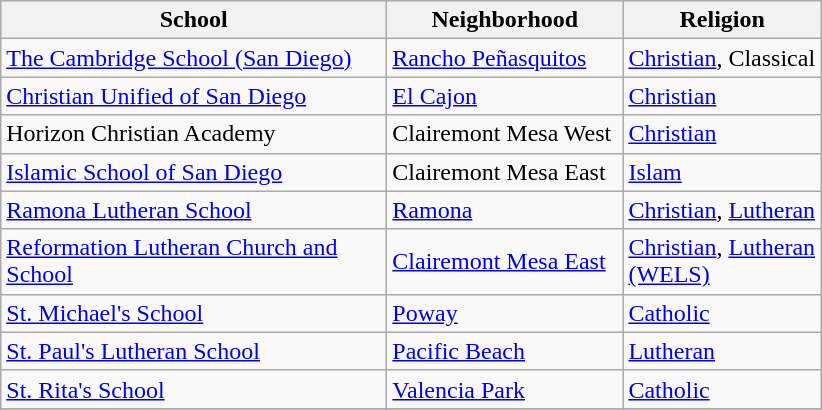<table class="wikitable">
<tr>
<th width="250">School</th>
<th width="150">Neighborhood</th>
<th width="125">Religion</th>
</tr>
<tr>
<td><a href='#'>The Cambridge School (San Diego)</a></td>
<td><a href='#'>Rancho Peñasquitos</a></td>
<td><a href='#'>Christian</a>, Classical</td>
</tr>
<tr>
<td><a href='#'>Christian Unified of San Diego</a></td>
<td><a href='#'>El Cajon</a></td>
<td><a href='#'>Christian</a></td>
</tr>
<tr>
<td>Horizon Christian Academy</td>
<td>Clairemont Mesa West</td>
<td><a href='#'>Christian</a></td>
</tr>
<tr>
<td><a href='#'>Islamic School of San Diego</a></td>
<td>Clairemont Mesa East</td>
<td><a href='#'>Islam</a></td>
</tr>
<tr>
<td><a href='#'>Ramona Lutheran School</a></td>
<td><a href='#'>Ramona</a></td>
<td><a href='#'>Christian</a>, <a href='#'>Lutheran</a></td>
</tr>
<tr>
<td><a href='#'>Reformation Lutheran Church and School</a></td>
<td><a href='#'>Clairemont Mesa East</a></td>
<td><a href='#'>Christian</a>, <a href='#'>Lutheran (WELS)</a></td>
</tr>
<tr>
<td><a href='#'>St. Michael's School</a></td>
<td><a href='#'>Poway</a></td>
<td><a href='#'>Catholic</a></td>
</tr>
<tr>
<td><a href='#'>St. Paul's Lutheran School</a></td>
<td><a href='#'>Pacific Beach</a></td>
<td><a href='#'>Lutheran</a></td>
</tr>
<tr>
<td><a href='#'>St. Rita's School</a></td>
<td><a href='#'>Valencia Park</a></td>
<td><a href='#'>Catholic</a></td>
</tr>
<tr>
</tr>
</table>
